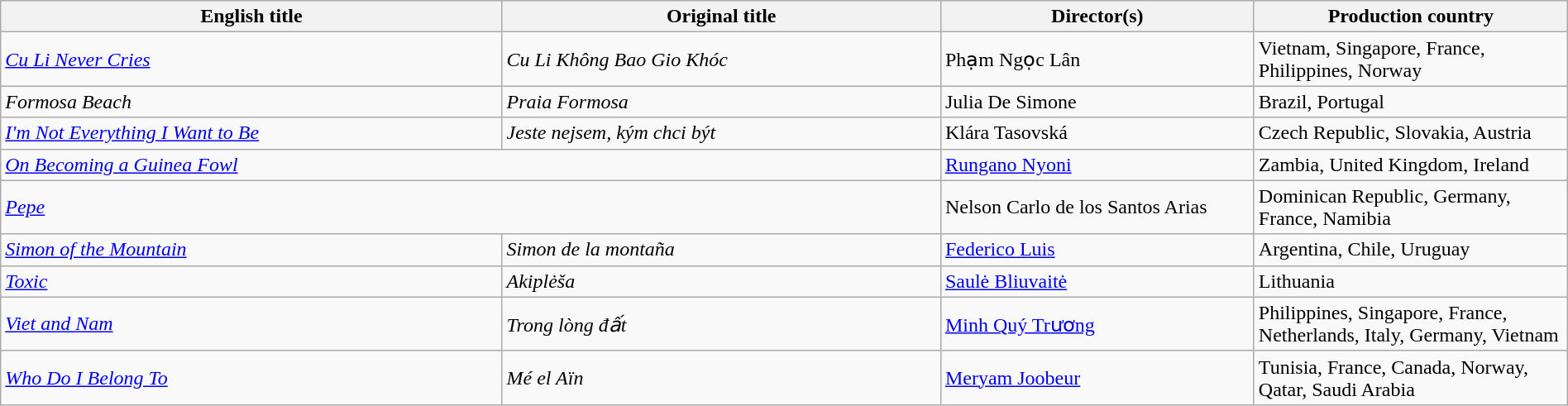<table class="wikitable" width=100%>
<tr>
<th scope="col" width="32%">English title</th>
<th scope="col" width="28%">Original title</th>
<th scope="col" width="20%">Director(s)</th>
<th scope="col" width="20%">Production country</th>
</tr>
<tr>
<td><em><a href='#'>Cu Li Never Cries</a></em></td>
<td><em>Cu Li Không Bao Gio Khóc</em></td>
<td>Phạm Ngọc Lân</td>
<td>Vietnam, Singapore, France, Philippines, Norway</td>
</tr>
<tr>
<td><em>Formosa Beach</em></td>
<td><em>Praia Formosa</em></td>
<td>Julia De Simone</td>
<td>Brazil, Portugal</td>
</tr>
<tr>
<td><em><a href='#'>I'm Not Everything I Want to Be</a></em></td>
<td><em>Jeste nejsem, kým chci být</em></td>
<td>Klára Tasovská</td>
<td>Czech Republic, Slovakia, Austria</td>
</tr>
<tr>
<td colspan=2><em><a href='#'>On Becoming a Guinea Fowl</a></em></td>
<td><a href='#'>Rungano Nyoni</a></td>
<td>Zambia, United Kingdom, Ireland</td>
</tr>
<tr>
<td colspan=2><em><a href='#'>Pepe</a></em></td>
<td>Nelson Carlo de los Santos Arias</td>
<td>Dominican Republic, Germany, France, Namibia</td>
</tr>
<tr>
<td><em><a href='#'>Simon of the Mountain</a></em></td>
<td><em>Simon de la montaña</em></td>
<td><a href='#'>Federico Luis</a></td>
<td>Argentina, Chile, Uruguay</td>
</tr>
<tr>
<td><em><a href='#'>Toxic</a></em></td>
<td><em>Akiplėša</em></td>
<td><a href='#'>Saulė Bliuvaitė</a></td>
<td>Lithuania</td>
</tr>
<tr>
<td><em><a href='#'>Viet and Nam</a></em></td>
<td><em>Trong lòng đất</em></td>
<td><a href='#'>Minh Quý Trương</a></td>
<td>Philippines, Singapore, France, Netherlands, Italy, Germany, Vietnam</td>
</tr>
<tr>
<td><em><a href='#'>Who Do I Belong To</a></em></td>
<td><em>Mé el Aïn</em></td>
<td><a href='#'>Meryam Joobeur</a></td>
<td>Tunisia, France, Canada, Norway, Qatar, Saudi Arabia</td>
</tr>
</table>
